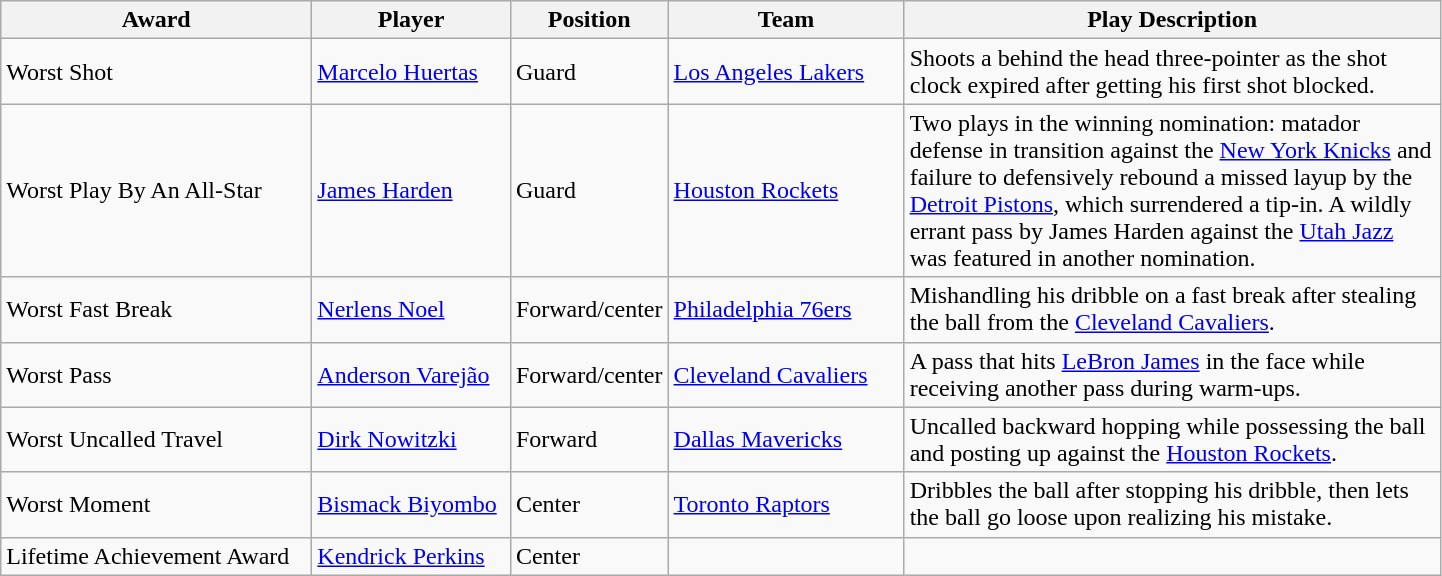<table class="wikitable sortable" style="text-align:left">
<tr>
<th style="width:200px;">Award</th>
<th style="width:125px;">Player</th>
<th style="width:20px;">Position</th>
<th style="width:150px;">Team</th>
<th style="width:350px;">Play Description</th>
</tr>
<tr>
<td>Worst Shot</td>
<td><a href='#'>Marcelo Huertas</a></td>
<td>Guard</td>
<td><a href='#'>Los Angeles Lakers</a></td>
<td>Shoots a behind the head three-pointer as the shot clock expired after getting his first shot blocked.</td>
</tr>
<tr>
<td>Worst Play By An All-Star</td>
<td><a href='#'>James Harden</a></td>
<td>Guard</td>
<td><a href='#'>Houston Rockets</a></td>
<td>Two plays in the winning nomination: matador defense in transition against the <a href='#'>New York Knicks</a> and failure to defensively rebound a missed layup by the <a href='#'>Detroit Pistons</a>, which surrendered a tip-in. A wildly errant pass by James Harden against the <a href='#'>Utah Jazz</a> was featured in another nomination.</td>
</tr>
<tr>
<td>Worst Fast Break</td>
<td><a href='#'>Nerlens Noel</a></td>
<td>Forward/center</td>
<td><a href='#'>Philadelphia 76ers</a></td>
<td>Mishandling his dribble on a fast break after stealing the ball from the <a href='#'>Cleveland Cavaliers</a>.</td>
</tr>
<tr>
<td>Worst Pass</td>
<td><a href='#'>Anderson Varejão</a></td>
<td>Forward/center</td>
<td><a href='#'>Cleveland Cavaliers</a></td>
<td>A pass that hits <a href='#'>LeBron James</a> in the face while receiving another pass during warm-ups.</td>
</tr>
<tr>
<td>Worst Uncalled Travel</td>
<td><a href='#'>Dirk Nowitzki</a></td>
<td>Forward</td>
<td><a href='#'>Dallas Mavericks</a></td>
<td>Uncalled backward hopping while possessing the ball and posting up against the <a href='#'>Houston Rockets</a>.</td>
</tr>
<tr>
<td>Worst Moment</td>
<td><a href='#'>Bismack Biyombo</a></td>
<td>Center</td>
<td><a href='#'>Toronto Raptors</a></td>
<td>Dribbles the ball after stopping his dribble, then lets the ball go loose upon realizing his mistake.</td>
</tr>
<tr>
<td>Lifetime Achievement Award</td>
<td><a href='#'>Kendrick Perkins</a></td>
<td>Center</td>
<td></td>
<td></td>
</tr>
</table>
